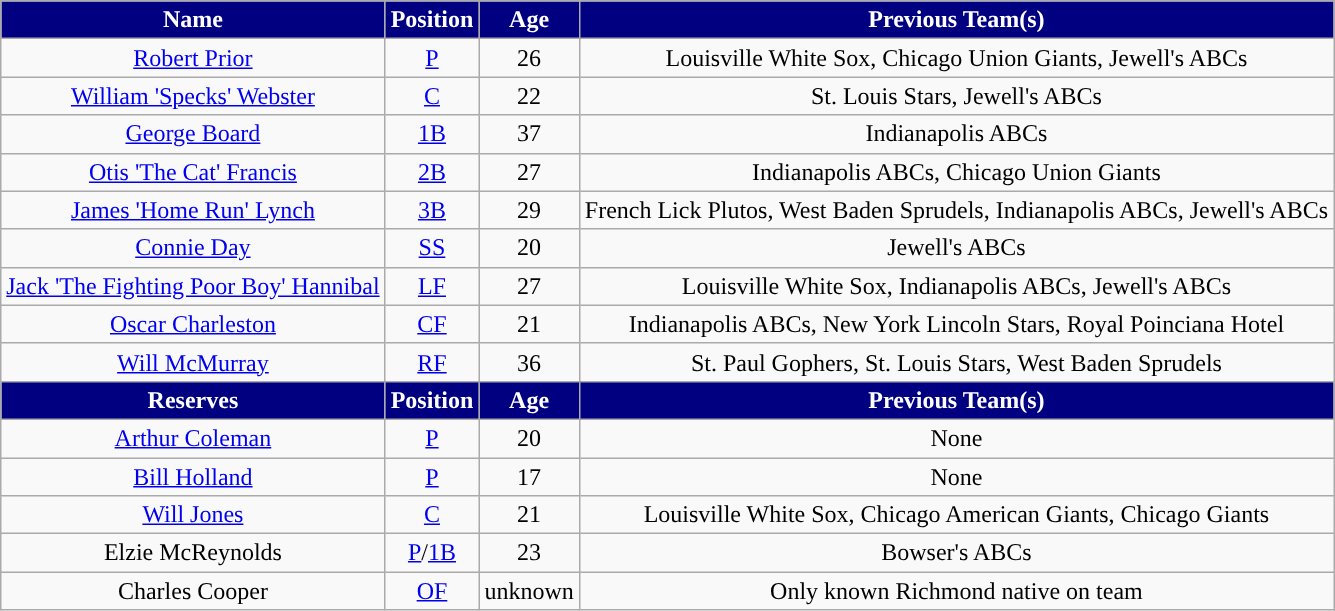<table class="wikitable" style="text-align:center">
<tr>
<th style="background:navy; color:white;">Name</th>
<th style="background:navy; color:white;">Position</th>
<th style="background:navy; color:white;">Age</th>
<th style="background:navy; color:white;">Previous Team(s)</th>
</tr>
<tr>
<td><a href='#'>Robert Prior</a></td>
<td><a href='#'>P</a></td>
<td>26</td>
<td>Louisville White Sox, Chicago Union Giants, Jewell's ABCs</td>
</tr>
<tr>
<td><a href='#'>William 'Specks' Webster</a></td>
<td><a href='#'>C</a></td>
<td>22</td>
<td>St. Louis Stars, Jewell's ABCs</td>
</tr>
<tr>
<td><a href='#'>George Board</a></td>
<td><a href='#'>1B</a></td>
<td>37</td>
<td>Indianapolis ABCs</td>
</tr>
<tr>
<td><a href='#'>Otis 'The Cat' Francis</a></td>
<td><a href='#'>2B</a></td>
<td>27</td>
<td>Indianapolis ABCs, Chicago Union Giants</td>
</tr>
<tr>
<td><a href='#'>James 'Home Run' Lynch</a></td>
<td><a href='#'>3B</a></td>
<td>29</td>
<td>French Lick Plutos, West Baden Sprudels, Indianapolis ABCs, Jewell's ABCs</td>
</tr>
<tr>
<td><a href='#'>Connie Day</a></td>
<td><a href='#'>SS</a></td>
<td>20</td>
<td>Jewell's ABCs</td>
</tr>
<tr>
<td><a href='#'>Jack 'The Fighting Poor Boy' Hannibal</a></td>
<td><a href='#'>LF</a></td>
<td>27</td>
<td>Louisville White Sox, Indianapolis ABCs, Jewell's ABCs</td>
</tr>
<tr>
<td><a href='#'>Oscar Charleston</a></td>
<td><a href='#'>CF</a></td>
<td>21</td>
<td>Indianapolis ABCs, New York Lincoln Stars, Royal Poinciana Hotel</td>
</tr>
<tr>
<td><a href='#'>Will McMurray</a></td>
<td><a href='#'>RF</a></td>
<td>36</td>
<td>St. Paul Gophers, St. Louis Stars, West Baden Sprudels</td>
</tr>
<tr>
<th style="background:navy; color:white;">Reserves</th>
<th style="background:navy; color:white;">Position</th>
<th style="background:navy; color:white;">Age</th>
<th style="background:navy; color:white;">Previous Team(s)</th>
</tr>
<tr>
<td><a href='#'>Arthur Coleman</a></td>
<td><a href='#'>P</a></td>
<td>20</td>
<td>None</td>
</tr>
<tr>
<td><a href='#'>Bill Holland</a></td>
<td><a href='#'>P</a></td>
<td>17</td>
<td>None</td>
</tr>
<tr>
<td><a href='#'>Will Jones</a></td>
<td><a href='#'>C</a></td>
<td>21</td>
<td>Louisville White Sox, Chicago American Giants, Chicago Giants</td>
</tr>
<tr>
<td>Elzie McReynolds</td>
<td><a href='#'>P</a>/<a href='#'>1B</a></td>
<td>23</td>
<td>Bowser's ABCs</td>
</tr>
<tr>
<td>Charles Cooper</td>
<td><a href='#'>OF</a></td>
<td>unknown</td>
<td>Only known Richmond native on team</td>
</tr>
</table>
